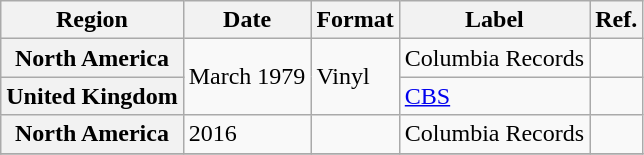<table class="wikitable plainrowheaders">
<tr>
<th scope="col">Region</th>
<th scope="col">Date</th>
<th scope="col">Format</th>
<th scope="col">Label</th>
<th scope="col">Ref.</th>
</tr>
<tr>
<th scope="row">North America</th>
<td rowspan="2">March 1979</td>
<td rowspan="2">Vinyl</td>
<td>Columbia Records</td>
<td></td>
</tr>
<tr>
<th scope="row">United Kingdom</th>
<td><a href='#'>CBS</a></td>
<td></td>
</tr>
<tr>
<th scope="row">North America</th>
<td>2016</td>
<td></td>
<td>Columbia Records</td>
<td></td>
</tr>
<tr>
</tr>
</table>
